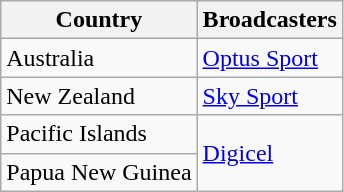<table class="wikitable sortable">
<tr>
<th>Country</th>
<th>Broadcasters</th>
</tr>
<tr>
<td>Australia</td>
<td><a href='#'>Optus Sport</a></td>
</tr>
<tr>
<td>New Zealand</td>
<td><a href='#'>Sky Sport</a></td>
</tr>
<tr>
<td>Pacific Islands</td>
<td rowspan="2"><a href='#'>Digicel</a></td>
</tr>
<tr>
<td>Papua New Guinea</td>
</tr>
</table>
